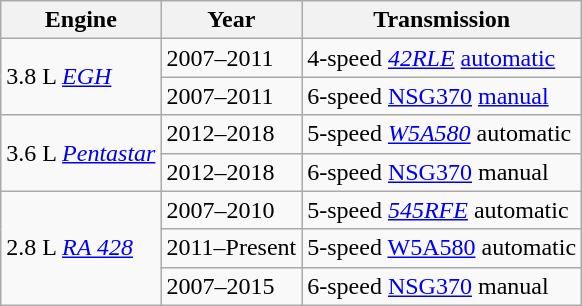<table class=wikitable>
<tr>
<th>Engine</th>
<th>Year</th>
<th>Transmission</th>
</tr>
<tr>
<td rowspan=2>3.8 L <em><a href='#'>EGH</a></em></td>
<td>2007–2011</td>
<td>4-speed <em><a href='#'>42RLE</a></em> <a href='#'>automatic</a></td>
</tr>
<tr>
<td>2007–2011</td>
<td>6-speed <a href='#'>NSG370</a> <a href='#'>manual</a></td>
</tr>
<tr>
<td rowspan=2>3.6 L <em><a href='#'>Pentastar</a></em></td>
<td>2012–2018</td>
<td>5-speed <em><a href='#'>W5A580</a></em> automatic</td>
</tr>
<tr>
<td>2012–2018</td>
<td>6-speed <a href='#'>NSG370</a> manual</td>
</tr>
<tr>
<td rowspan=3>2.8 L <em><a href='#'>RA 428</a></em></td>
<td>2007–2010</td>
<td>5-speed <em><a href='#'>545RFE</a></em> automatic</td>
</tr>
<tr>
<td>2011–Present</td>
<td>5-speed <a href='#'>W5A580</a> automatic</td>
</tr>
<tr>
<td>2007–2015</td>
<td>6-speed <a href='#'>NSG370</a> manual</td>
</tr>
</table>
